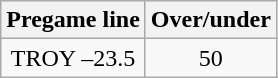<table class="wikitable">
<tr align="center">
<th style=>Pregame line</th>
<th style=>Over/under</th>
</tr>
<tr align="center">
<td>TROY –23.5</td>
<td>50</td>
</tr>
</table>
